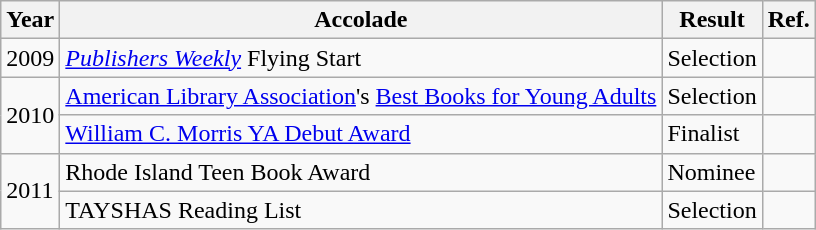<table class="wikitable sortable">
<tr>
<th>Year</th>
<th>Accolade</th>
<th>Result</th>
<th>Ref.</th>
</tr>
<tr>
<td>2009</td>
<td><em><a href='#'>Publishers Weekly</a></em> Flying Start</td>
<td>Selection</td>
<td></td>
</tr>
<tr>
<td rowspan="2">2010</td>
<td><a href='#'>American Library Association</a>'s <a href='#'>Best Books for Young Adults</a></td>
<td>Selection</td>
<td></td>
</tr>
<tr>
<td><a href='#'>William C. Morris YA Debut Award</a></td>
<td>Finalist</td>
<td></td>
</tr>
<tr>
<td rowspan="2">2011</td>
<td>Rhode Island Teen Book Award</td>
<td>Nominee</td>
<td></td>
</tr>
<tr>
<td>TAYSHAS Reading List</td>
<td>Selection</td>
<td></td>
</tr>
</table>
